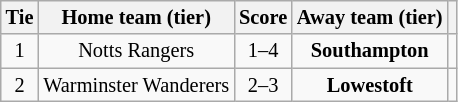<table class="wikitable" style="text-align:center; font-size:85%">
<tr>
<th>Tie</th>
<th>Home team (tier)</th>
<th>Score</th>
<th>Away team (tier)</th>
<th></th>
</tr>
<tr>
<td align="center">1</td>
<td>Notts Rangers</td>
<td align="center">1–4</td>
<td><strong>Southampton</strong></td>
<td></td>
</tr>
<tr>
<td align="center">2</td>
<td>Warminster Wanderers</td>
<td align="center">2–3</td>
<td><strong>Lowestoft</strong></td>
<td></td>
</tr>
</table>
